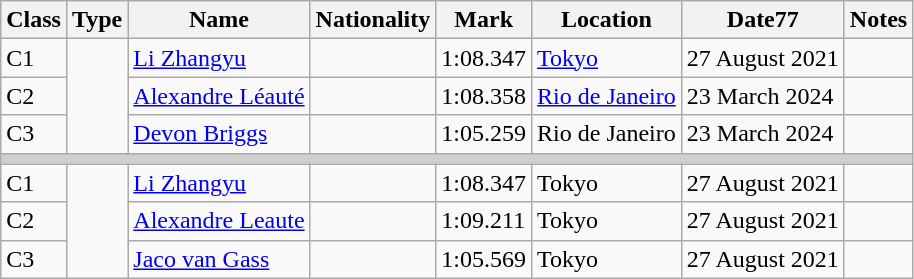<table class="wikitable">
<tr>
<th colspan="1">Class</th>
<th colspan="1">Type</th>
<th colspan="1">Name</th>
<th>Nationality</th>
<th colspan="1">Mark</th>
<th colspan="1">Location</th>
<th colspan="1">Date77</th>
<th>Notes</th>
</tr>
<tr>
<td>C1</td>
<td rowspan="3"><strong></strong></td>
<td><a href='#'>Li Zhangyu</a></td>
<td></td>
<td>1:08.347</td>
<td><a href='#'>Tokyo</a></td>
<td>27 August 2021</td>
<td></td>
</tr>
<tr>
<td>C2</td>
<td><a href='#'>Alexandre Léauté</a></td>
<td></td>
<td>1:08.358</td>
<td><a href='#'>Rio de Janeiro</a></td>
<td>23 March 2024</td>
<td></td>
</tr>
<tr>
<td>C3</td>
<td><a href='#'>Devon Briggs</a></td>
<td></td>
<td>1:05.259</td>
<td>Rio de Janeiro</td>
<td>23 March 2024</td>
<td></td>
</tr>
<tr>
<td colspan="8" bgcolor="cfcfcf"></td>
</tr>
<tr>
<td>C1</td>
<td rowspan="3"><strong></strong></td>
<td><a href='#'>Li Zhangyu</a></td>
<td></td>
<td>1:08.347</td>
<td>Tokyo</td>
<td>27 August 2021</td>
<td></td>
</tr>
<tr>
<td>C2</td>
<td><a href='#'>Alexandre Leaute</a></td>
<td></td>
<td>1:09.211</td>
<td>Tokyo</td>
<td>27 August 2021</td>
<td></td>
</tr>
<tr>
<td>C3</td>
<td><a href='#'>Jaco van Gass</a></td>
<td></td>
<td>1:05.569</td>
<td>Tokyo</td>
<td>27 August 2021</td>
<td></td>
</tr>
</table>
